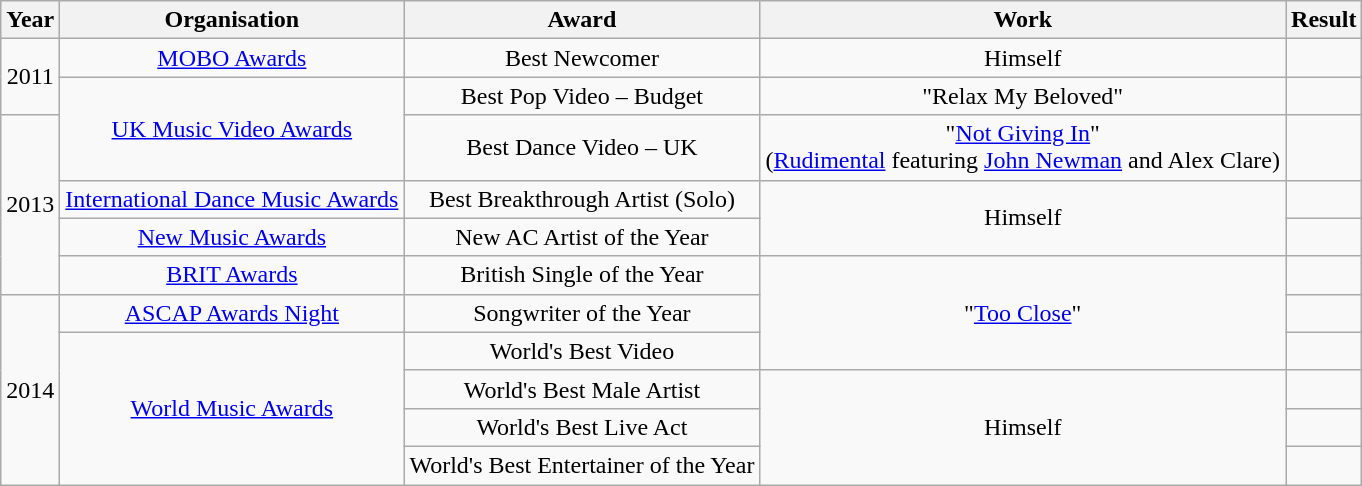<table class="wikitable plainrowheaders" style="text-align:center;">
<tr>
<th>Year</th>
<th>Organisation</th>
<th>Award</th>
<th>Work</th>
<th>Result</th>
</tr>
<tr>
<td rowspan=2>2011</td>
<td><a href='#'>MOBO Awards</a></td>
<td>Best Newcomer</td>
<td>Himself</td>
<td></td>
</tr>
<tr>
<td rowspan="2"><a href='#'>UK Music Video Awards</a></td>
<td>Best Pop Video – Budget</td>
<td>"Relax My Beloved"</td>
<td></td>
</tr>
<tr>
<td rowspan="4">2013</td>
<td>Best Dance Video – UK</td>
<td>"<a href='#'>Not Giving In</a>"<br><span>(<a href='#'>Rudimental</a> featuring <a href='#'>John Newman</a> and Alex Clare)</span></td>
<td></td>
</tr>
<tr>
<td><a href='#'>International Dance Music Awards</a></td>
<td>Best Breakthrough Artist (Solo)</td>
<td rowspan=2>Himself</td>
<td></td>
</tr>
<tr>
<td><a href='#'>New Music Awards</a></td>
<td>New AC Artist of the Year</td>
<td></td>
</tr>
<tr>
<td><a href='#'>BRIT Awards</a></td>
<td>British Single of the Year</td>
<td rowspan="3">"<a href='#'>Too Close</a>"</td>
<td></td>
</tr>
<tr>
<td rowspan=5>2014</td>
<td><a href='#'>ASCAP Awards Night</a></td>
<td>Songwriter of the Year </td>
<td></td>
</tr>
<tr>
<td rowspan=4><a href='#'>World Music Awards</a></td>
<td>World's Best Video</td>
<td></td>
</tr>
<tr>
<td>World's Best Male Artist</td>
<td rowspan=3>Himself</td>
<td></td>
</tr>
<tr>
<td>World's Best Live Act</td>
<td></td>
</tr>
<tr>
<td>World's Best Entertainer of the Year</td>
<td></td>
</tr>
</table>
